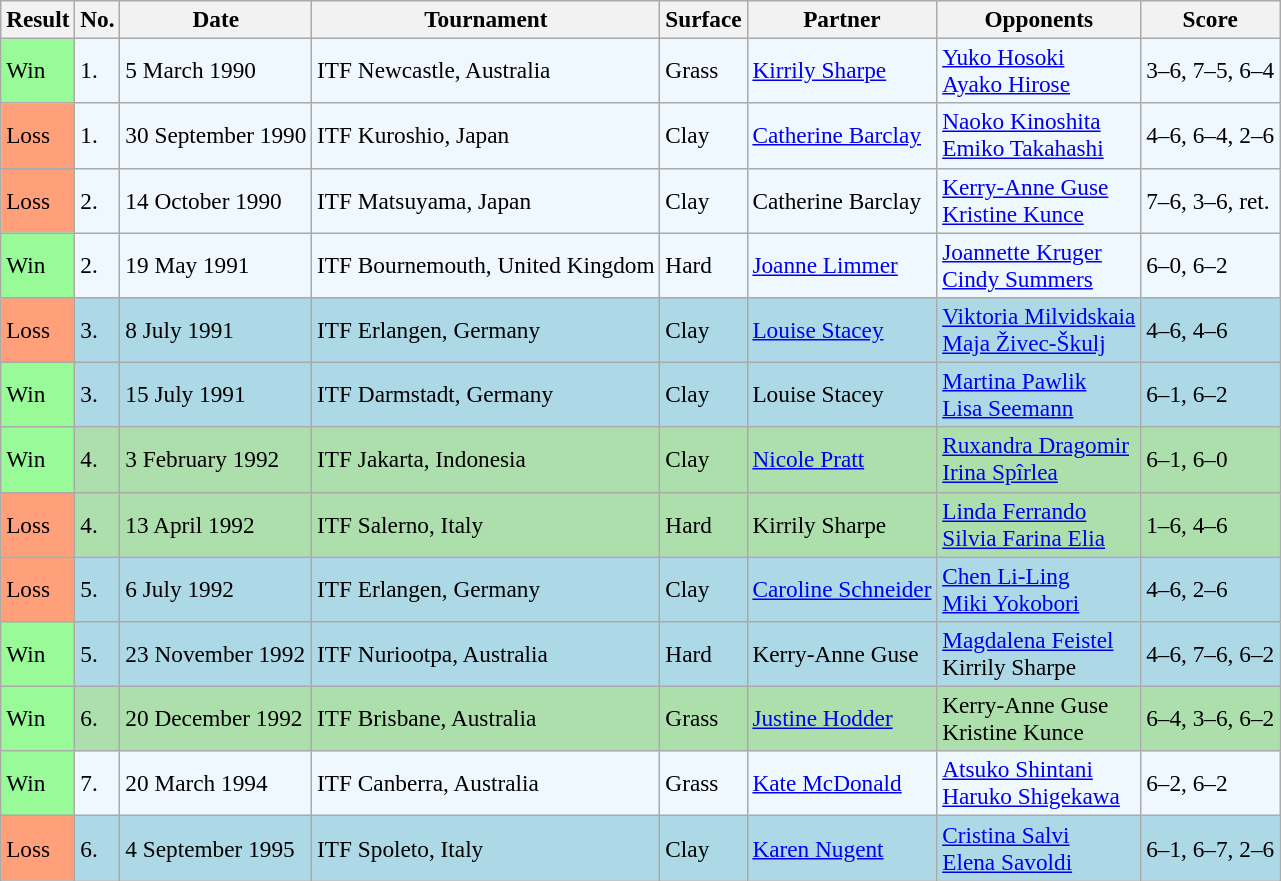<table class="sortable wikitable" style="font-size:97%;">
<tr>
<th>Result</th>
<th>No.</th>
<th>Date</th>
<th>Tournament</th>
<th>Surface</th>
<th>Partner</th>
<th>Opponents</th>
<th class="unsortable">Score</th>
</tr>
<tr bgcolor="#f0f8ff">
<td style="background:#98fb98;">Win</td>
<td>1.</td>
<td>5 March 1990</td>
<td>ITF Newcastle, Australia</td>
<td>Grass</td>
<td> <a href='#'>Kirrily Sharpe</a></td>
<td> <a href='#'>Yuko Hosoki</a> <br>  <a href='#'>Ayako Hirose</a></td>
<td>3–6, 7–5, 6–4</td>
</tr>
<tr bgcolor=#f0f8ff>
<td style="background:#ffa07a;">Loss</td>
<td>1.</td>
<td>30 September 1990</td>
<td>ITF Kuroshio, Japan</td>
<td>Clay</td>
<td> <a href='#'>Catherine Barclay</a></td>
<td> <a href='#'>Naoko Kinoshita</a> <br>  <a href='#'>Emiko Takahashi</a></td>
<td>4–6, 6–4, 2–6</td>
</tr>
<tr bgcolor=#f0f8ff>
<td style="background:#ffa07a;">Loss</td>
<td>2.</td>
<td>14 October 1990</td>
<td>ITF Matsuyama, Japan</td>
<td>Clay</td>
<td> Catherine Barclay</td>
<td> <a href='#'>Kerry-Anne Guse</a> <br>  <a href='#'>Kristine Kunce</a></td>
<td>7–6, 3–6, ret.</td>
</tr>
<tr style="background:#f0f8ff;">
<td style="background:#98fb98;">Win</td>
<td>2.</td>
<td>19 May 1991</td>
<td>ITF Bournemouth, United Kingdom</td>
<td>Hard</td>
<td> <a href='#'>Joanne Limmer</a></td>
<td> <a href='#'>Joannette Kruger</a> <br>  <a href='#'>Cindy Summers</a></td>
<td>6–0, 6–2</td>
</tr>
<tr style="background:lightblue;">
<td style="background:#ffa07a;">Loss</td>
<td>3.</td>
<td>8 July 1991</td>
<td>ITF Erlangen, Germany</td>
<td>Clay</td>
<td> <a href='#'>Louise Stacey</a></td>
<td> <a href='#'>Viktoria Milvidskaia</a> <br>  <a href='#'>Maja Živec-Škulj</a></td>
<td>4–6, 4–6</td>
</tr>
<tr bgcolor=lightblue>
<td style="background:#98fb98;">Win</td>
<td>3.</td>
<td>15 July 1991</td>
<td>ITF Darmstadt, Germany</td>
<td>Clay</td>
<td> Louise Stacey</td>
<td> <a href='#'>Martina Pawlik</a> <br>  <a href='#'>Lisa Seemann</a></td>
<td>6–1, 6–2</td>
</tr>
<tr style="background:#addfad;">
<td style="background:#98fb98;">Win</td>
<td>4.</td>
<td>3 February 1992</td>
<td>ITF Jakarta, Indonesia</td>
<td>Clay</td>
<td> <a href='#'>Nicole Pratt</a></td>
<td> <a href='#'>Ruxandra Dragomir</a> <br>  <a href='#'>Irina Spîrlea</a></td>
<td>6–1, 6–0</td>
</tr>
<tr style="background:#addfad;">
<td style="background:#ffa07a;">Loss</td>
<td>4.</td>
<td>13 April 1992</td>
<td>ITF Salerno, Italy</td>
<td>Hard</td>
<td> Kirrily Sharpe</td>
<td> <a href='#'>Linda Ferrando</a> <br>  <a href='#'>Silvia Farina Elia</a></td>
<td>1–6, 4–6</td>
</tr>
<tr style="background:lightblue;">
<td style="background:#ffa07a;">Loss</td>
<td>5.</td>
<td>6 July 1992</td>
<td>ITF Erlangen, Germany</td>
<td>Clay</td>
<td> <a href='#'>Caroline Schneider</a></td>
<td> <a href='#'>Chen Li-Ling</a><br> <a href='#'>Miki Yokobori</a></td>
<td>4–6, 2–6</td>
</tr>
<tr bgcolor=lightblue>
<td style="background:#98fb98;">Win</td>
<td>5.</td>
<td>23 November 1992</td>
<td>ITF Nuriootpa, Australia</td>
<td>Hard</td>
<td> Kerry-Anne Guse</td>
<td> <a href='#'>Magdalena Feistel</a> <br>  Kirrily Sharpe</td>
<td>4–6, 7–6, 6–2</td>
</tr>
<tr style="background:#addfad;">
<td style="background:#98fb98;">Win</td>
<td>6.</td>
<td>20 December 1992</td>
<td>ITF Brisbane, Australia</td>
<td>Grass</td>
<td> <a href='#'>Justine Hodder</a></td>
<td> Kerry-Anne Guse <br>  Kristine Kunce</td>
<td>6–4, 3–6, 6–2</td>
</tr>
<tr style="background:#f0f8ff;">
<td style="background:#98fb98;">Win</td>
<td>7.</td>
<td>20 March 1994</td>
<td>ITF Canberra, Australia</td>
<td>Grass</td>
<td> <a href='#'>Kate McDonald</a></td>
<td> <a href='#'>Atsuko Shintani</a> <br>  <a href='#'>Haruko Shigekawa</a></td>
<td>6–2, 6–2</td>
</tr>
<tr style="background:lightblue;">
<td style="background:#ffa07a;">Loss</td>
<td>6.</td>
<td>4 September 1995</td>
<td>ITF Spoleto, Italy</td>
<td>Clay</td>
<td> <a href='#'>Karen Nugent</a></td>
<td> <a href='#'>Cristina Salvi</a> <br>  <a href='#'>Elena Savoldi</a></td>
<td>6–1, 6–7, 2–6</td>
</tr>
</table>
